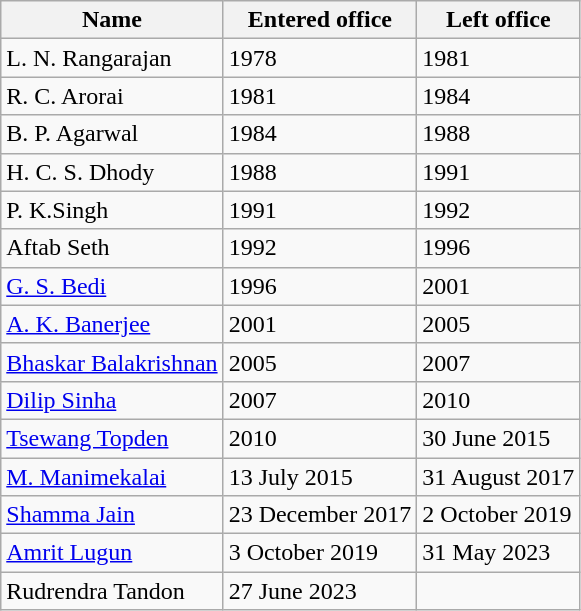<table class="wikitable">
<tr>
<th>Name</th>
<th>Entered office</th>
<th>Left office</th>
</tr>
<tr>
<td>L. N. Rangarajan </td>
<td>1978</td>
<td>1981</td>
</tr>
<tr>
<td>R. C. Arorai</td>
<td>1981</td>
<td>1984</td>
</tr>
<tr>
<td>B. P. Agarwal</td>
<td>1984</td>
<td>1988</td>
</tr>
<tr>
<td>H. C. S. Dhody</td>
<td>1988</td>
<td>1991</td>
</tr>
<tr>
<td>P. K.Singh</td>
<td>1991</td>
<td>1992</td>
</tr>
<tr>
<td>Aftab Seth</td>
<td>1992</td>
<td>1996</td>
</tr>
<tr>
<td><a href='#'>G. S. Bedi</a></td>
<td>1996</td>
<td>2001</td>
</tr>
<tr>
<td><a href='#'>A. K. Banerjee</a></td>
<td>2001</td>
<td>2005</td>
</tr>
<tr>
<td><a href='#'>Bhaskar Balakrishnan</a></td>
<td>2005</td>
<td>2007</td>
</tr>
<tr>
<td><a href='#'>Dilip Sinha</a></td>
<td>2007</td>
<td>2010</td>
</tr>
<tr>
<td><a href='#'>Tsewang Topden</a></td>
<td>2010</td>
<td>30 June 2015</td>
</tr>
<tr>
<td><a href='#'>M. Manimekalai</a></td>
<td>13 July 2015</td>
<td>31 August 2017</td>
</tr>
<tr>
<td><a href='#'>Shamma Jain</a></td>
<td>23 December 2017</td>
<td>2 October 2019</td>
</tr>
<tr>
<td><a href='#'>Amrit Lugun</a></td>
<td>3 October 2019</td>
<td>31 May 2023</td>
</tr>
<tr>
<td>Rudrendra Tandon</td>
<td>27 June 2023</td>
<td></td>
</tr>
</table>
